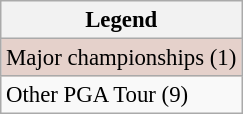<table class="wikitable" style="font-size:95%;">
<tr>
<th>Legend</th>
</tr>
<tr style="background:#e5d1cb;">
<td>Major championships (1)</td>
</tr>
<tr>
<td>Other PGA Tour (9)</td>
</tr>
</table>
